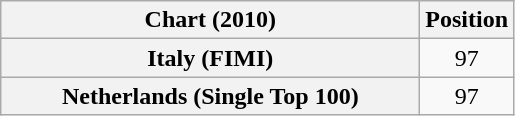<table class="wikitable sortable plainrowheaders" style="text-align:center">
<tr>
<th scope="col" style="width:17em;">Chart (2010)</th>
<th scope="col">Position</th>
</tr>
<tr>
<th scope="row">Italy (FIMI)</th>
<td>97</td>
</tr>
<tr>
<th scope="row">Netherlands (Single Top 100)</th>
<td>97</td>
</tr>
</table>
